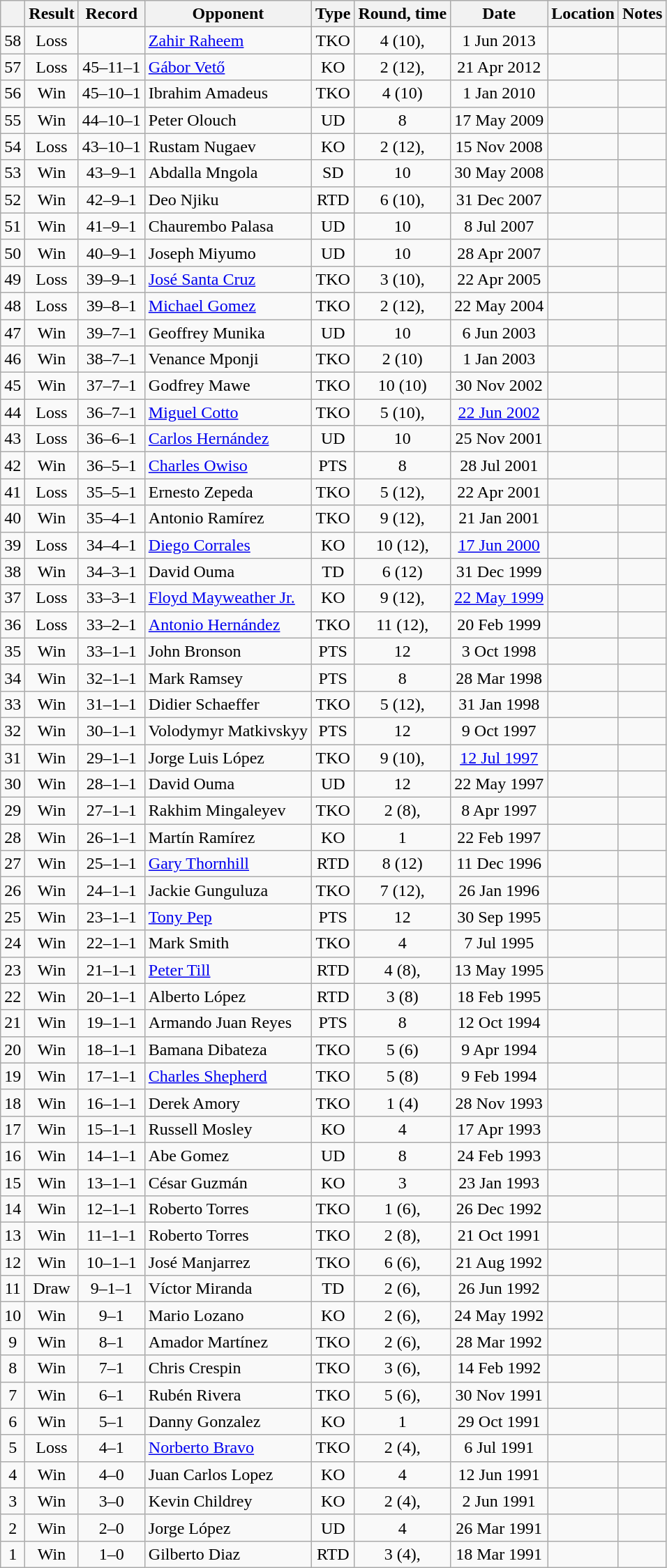<table class="wikitable" style="text-align:center">
<tr>
<th></th>
<th>Result</th>
<th>Record</th>
<th>Opponent</th>
<th>Type</th>
<th>Round, time</th>
<th>Date</th>
<th>Location</th>
<th>Notes</th>
</tr>
<tr>
<td>58</td>
<td>Loss</td>
<td></td>
<td style="text-align:left;"><a href='#'>Zahir Raheem</a></td>
<td>TKO</td>
<td>4 (10), </td>
<td>1 Jun 2013</td>
<td style="text-align:left;"></td>
<td></td>
</tr>
<tr>
<td>57</td>
<td>Loss</td>
<td>45–11–1</td>
<td style="text-align:left;"><a href='#'>Gábor Vető</a></td>
<td>KO</td>
<td>2 (12), </td>
<td>21 Apr 2012</td>
<td style="text-align:left;"></td>
<td style="text-align:left;"></td>
</tr>
<tr>
<td>56</td>
<td>Win</td>
<td>45–10–1</td>
<td style="text-align:left;">Ibrahim Amadeus</td>
<td>TKO</td>
<td>4 (10)</td>
<td>1 Jan 2010</td>
<td style="text-align:left;"></td>
<td></td>
</tr>
<tr>
<td>55</td>
<td>Win</td>
<td>44–10–1</td>
<td style="text-align:left;">Peter Olouch</td>
<td>UD</td>
<td>8</td>
<td>17 May 2009</td>
<td style="text-align:left;"></td>
<td></td>
</tr>
<tr>
<td>54</td>
<td>Loss</td>
<td>43–10–1</td>
<td style="text-align:left;">Rustam Nugaev</td>
<td>KO</td>
<td>2 (12), </td>
<td>15 Nov 2008</td>
<td style="text-align:left;"></td>
<td style="text-align:left;"></td>
</tr>
<tr>
<td>53</td>
<td>Win</td>
<td>43–9–1</td>
<td style="text-align:left;">Abdalla Mngola</td>
<td>SD</td>
<td>10</td>
<td>30 May 2008</td>
<td style="text-align:left;"></td>
<td></td>
</tr>
<tr>
<td>52</td>
<td>Win</td>
<td>42–9–1</td>
<td style="text-align:left;">Deo Njiku</td>
<td>RTD</td>
<td>6 (10), </td>
<td>31 Dec 2007</td>
<td style="text-align:left;"></td>
<td></td>
</tr>
<tr>
<td>51</td>
<td>Win</td>
<td>41–9–1</td>
<td style="text-align:left;">Chaurembo Palasa</td>
<td>UD</td>
<td>10</td>
<td>8 Jul 2007</td>
<td style="text-align:left;"></td>
<td></td>
</tr>
<tr>
<td>50</td>
<td>Win</td>
<td>40–9–1</td>
<td style="text-align:left;">Joseph Miyumo</td>
<td>UD</td>
<td>10</td>
<td>28 Apr 2007</td>
<td style="text-align:left;"></td>
<td></td>
</tr>
<tr>
<td>49</td>
<td>Loss</td>
<td>39–9–1</td>
<td style="text-align:left;"><a href='#'>José Santa Cruz</a></td>
<td>TKO</td>
<td>3 (10), </td>
<td>22 Apr 2005</td>
<td style="text-align:left;"></td>
<td></td>
</tr>
<tr>
<td>48</td>
<td>Loss</td>
<td>39–8–1</td>
<td style="text-align:left;"><a href='#'>Michael Gomez</a></td>
<td>TKO</td>
<td>2 (12), </td>
<td>22 May 2004</td>
<td style="text-align:left;"></td>
<td style="text-align:left;"></td>
</tr>
<tr>
<td>47</td>
<td>Win</td>
<td>39–7–1</td>
<td style="text-align:left;">Geoffrey Munika</td>
<td>UD</td>
<td>10</td>
<td>6 Jun 2003</td>
<td style="text-align:left;"></td>
<td></td>
</tr>
<tr>
<td>46</td>
<td>Win</td>
<td>38–7–1</td>
<td style="text-align:left;">Venance Mponji</td>
<td>TKO</td>
<td>2 (10)</td>
<td>1 Jan 2003</td>
<td style="text-align:left;"></td>
<td></td>
</tr>
<tr>
<td>45</td>
<td>Win</td>
<td>37–7–1</td>
<td style="text-align:left;">Godfrey Mawe</td>
<td>TKO</td>
<td>10 (10)</td>
<td>30 Nov 2002</td>
<td style="text-align:left;"></td>
<td></td>
</tr>
<tr>
<td>44</td>
<td>Loss</td>
<td>36–7–1</td>
<td style="text-align:left;"><a href='#'>Miguel Cotto</a></td>
<td>TKO</td>
<td>5 (10), </td>
<td><a href='#'>22 Jun 2002</a></td>
<td style="text-align:left;"></td>
<td></td>
</tr>
<tr>
<td>43</td>
<td>Loss</td>
<td>36–6–1</td>
<td style="text-align:left;"><a href='#'>Carlos Hernández</a></td>
<td>UD</td>
<td>10</td>
<td>25 Nov 2001</td>
<td style="text-align:left;"></td>
<td></td>
</tr>
<tr>
<td>42</td>
<td>Win</td>
<td>36–5–1</td>
<td style="text-align:left;"><a href='#'>Charles Owiso</a></td>
<td>PTS</td>
<td>8</td>
<td>28 Jul 2001</td>
<td style="text-align:left;"></td>
<td></td>
</tr>
<tr>
<td>41</td>
<td>Loss</td>
<td>35–5–1</td>
<td style="text-align:left;">Ernesto Zepeda</td>
<td>TKO</td>
<td>5 (12), </td>
<td>22 Apr 2001</td>
<td style="text-align:left;"></td>
<td style="text-align:left;"></td>
</tr>
<tr>
<td>40</td>
<td>Win</td>
<td>35–4–1</td>
<td style="text-align:left;">Antonio Ramírez</td>
<td>TKO</td>
<td>9 (12), </td>
<td>21 Jan 2001</td>
<td style="text-align:left;"></td>
<td style="text-align:left;"></td>
</tr>
<tr>
<td>39</td>
<td>Loss</td>
<td>34–4–1</td>
<td style="text-align:left;"><a href='#'>Diego Corrales</a></td>
<td>KO</td>
<td>10 (12), </td>
<td><a href='#'>17 Jun 2000</a></td>
<td style="text-align:left;"></td>
<td style="text-align:left;"></td>
</tr>
<tr>
<td>38</td>
<td>Win</td>
<td>34–3–1</td>
<td style="text-align:left;">David Ouma</td>
<td>TD</td>
<td>6 (12)</td>
<td>31 Dec 1999</td>
<td style="text-align:left;"></td>
<td style="text-align:left;"></td>
</tr>
<tr>
<td>37</td>
<td>Loss</td>
<td>33–3–1</td>
<td style="text-align:left;"><a href='#'>Floyd Mayweather Jr.</a></td>
<td>KO</td>
<td>9 (12), </td>
<td><a href='#'>22 May 1999</a></td>
<td style="text-align:left;"></td>
<td style="text-align:left;"></td>
</tr>
<tr>
<td>36</td>
<td>Loss</td>
<td>33–2–1</td>
<td style="text-align:left;"><a href='#'>Antonio Hernández</a></td>
<td>TKO</td>
<td>11 (12), </td>
<td>20 Feb 1999</td>
<td style="text-align:left;"></td>
<td style="text-align:left;"></td>
</tr>
<tr>
<td>35</td>
<td>Win</td>
<td>33–1–1</td>
<td style="text-align:left;">John Bronson</td>
<td>PTS</td>
<td>12</td>
<td>3 Oct 1998</td>
<td style="text-align:left;"></td>
<td style="text-align:left;"></td>
</tr>
<tr>
<td>34</td>
<td>Win</td>
<td>32–1–1</td>
<td style="text-align:left;">Mark Ramsey</td>
<td>PTS</td>
<td>8</td>
<td>28 Mar 1998</td>
<td style="text-align:left;"></td>
<td></td>
</tr>
<tr>
<td>33</td>
<td>Win</td>
<td>31–1–1</td>
<td style="text-align:left;">Didier Schaeffer</td>
<td>TKO</td>
<td>5 (12), </td>
<td>31 Jan 1998</td>
<td style="text-align:left;"></td>
<td></td>
</tr>
<tr>
<td>32</td>
<td>Win</td>
<td>30–1–1</td>
<td style="text-align:left;">Volodymyr Matkivskyy</td>
<td>PTS</td>
<td>12</td>
<td>9 Oct 1997</td>
<td style="text-align:left;"></td>
<td style="text-align:left;"></td>
</tr>
<tr>
<td>31</td>
<td>Win</td>
<td>29–1–1</td>
<td style="text-align:left;">Jorge Luis López</td>
<td>TKO</td>
<td>9 (10), </td>
<td><a href='#'>12 Jul 1997</a></td>
<td style="text-align:left;"></td>
<td></td>
</tr>
<tr>
<td>30</td>
<td>Win</td>
<td>28–1–1</td>
<td style="text-align:left;">David Ouma</td>
<td>UD</td>
<td>12</td>
<td>22 May 1997</td>
<td style="text-align:left;"></td>
<td style="text-align:left;"></td>
</tr>
<tr>
<td>29</td>
<td>Win</td>
<td>27–1–1</td>
<td style="text-align:left;">Rakhim Mingaleyev</td>
<td>TKO</td>
<td>2 (8), </td>
<td>8 Apr 1997</td>
<td style="text-align:left;"></td>
<td></td>
</tr>
<tr>
<td>28</td>
<td>Win</td>
<td>26–1–1</td>
<td style="text-align:left;">Martín Ramírez</td>
<td>KO</td>
<td>1</td>
<td>22 Feb 1997</td>
<td style="text-align:left;"></td>
<td></td>
</tr>
<tr>
<td>27</td>
<td>Win</td>
<td>25–1–1</td>
<td style="text-align:left;"><a href='#'>Gary Thornhill</a></td>
<td>RTD</td>
<td>8 (12)</td>
<td>11 Dec 1996</td>
<td style="text-align:left;"></td>
<td style="text-align:left;"></td>
</tr>
<tr>
<td>26</td>
<td>Win</td>
<td>24–1–1</td>
<td style="text-align:left;">Jackie Gunguluza</td>
<td>TKO</td>
<td>7 (12), </td>
<td>26 Jan 1996</td>
<td style="text-align:left;"></td>
<td style="text-align:left;"></td>
</tr>
<tr>
<td>25</td>
<td>Win</td>
<td>23–1–1</td>
<td style="text-align:left;"><a href='#'>Tony Pep</a></td>
<td>PTS</td>
<td>12</td>
<td>30 Sep 1995</td>
<td style="text-align:left;"></td>
<td style="text-align:left;"></td>
</tr>
<tr>
<td>24</td>
<td>Win</td>
<td>22–1–1</td>
<td style="text-align:left;">Mark Smith</td>
<td>TKO</td>
<td>4</td>
<td>7 Jul 1995</td>
<td style="text-align:left;"></td>
<td></td>
</tr>
<tr>
<td>23</td>
<td>Win</td>
<td>21–1–1</td>
<td style="text-align:left;"><a href='#'>Peter Till</a></td>
<td>RTD</td>
<td>4 (8), </td>
<td>13 May 1995</td>
<td style="text-align:left;"></td>
<td></td>
</tr>
<tr>
<td>22</td>
<td>Win</td>
<td>20–1–1</td>
<td style="text-align:left;">Alberto López</td>
<td>RTD</td>
<td>3 (8)</td>
<td>18 Feb 1995</td>
<td style="text-align:left;"></td>
<td></td>
</tr>
<tr>
<td>21</td>
<td>Win</td>
<td>19–1–1</td>
<td style="text-align:left;">Armando Juan Reyes</td>
<td>PTS</td>
<td>8</td>
<td>12 Oct 1994</td>
<td style="text-align:left;"></td>
<td></td>
</tr>
<tr>
<td>20</td>
<td>Win</td>
<td>18–1–1</td>
<td style="text-align:left;">Bamana Dibateza</td>
<td>TKO</td>
<td>5 (6)</td>
<td>9 Apr 1994</td>
<td style="text-align:left;"></td>
<td></td>
</tr>
<tr>
<td>19</td>
<td>Win</td>
<td>17–1–1</td>
<td style="text-align:left;"><a href='#'>Charles Shepherd</a></td>
<td>TKO</td>
<td>5 (8)</td>
<td>9 Feb 1994</td>
<td style="text-align:left;"></td>
<td></td>
</tr>
<tr>
<td>18</td>
<td>Win</td>
<td>16–1–1</td>
<td style="text-align:left;">Derek Amory</td>
<td>TKO</td>
<td>1 (4)</td>
<td>28 Nov 1993</td>
<td style="text-align:left;"></td>
<td></td>
</tr>
<tr>
<td>17</td>
<td>Win</td>
<td>15–1–1</td>
<td style="text-align:left;">Russell Mosley</td>
<td>KO</td>
<td>4</td>
<td>17 Apr 1993</td>
<td style="text-align:left;"></td>
<td></td>
</tr>
<tr>
<td>16</td>
<td>Win</td>
<td>14–1–1</td>
<td style="text-align:left;">Abe Gomez</td>
<td>UD</td>
<td>8</td>
<td>24 Feb 1993</td>
<td style="text-align:left;"></td>
<td></td>
</tr>
<tr>
<td>15</td>
<td>Win</td>
<td>13–1–1</td>
<td style="text-align:left;">César Guzmán</td>
<td>KO</td>
<td>3</td>
<td>23 Jan 1993</td>
<td style="text-align:left;"></td>
<td></td>
</tr>
<tr>
<td>14</td>
<td>Win</td>
<td>12–1–1</td>
<td style="text-align:left;">Roberto Torres</td>
<td>TKO</td>
<td>1 (6), </td>
<td>26 Dec 1992</td>
<td style="text-align:left;"></td>
<td></td>
</tr>
<tr>
<td>13</td>
<td>Win</td>
<td>11–1–1</td>
<td style="text-align:left;">Roberto Torres</td>
<td>TKO</td>
<td>2 (8), </td>
<td>21 Oct 1991</td>
<td style="text-align:left;"></td>
<td></td>
</tr>
<tr>
<td>12</td>
<td>Win</td>
<td>10–1–1</td>
<td style="text-align:left;">José Manjarrez</td>
<td>TKO</td>
<td>6 (6), </td>
<td>21 Aug 1992</td>
<td style="text-align:left;"></td>
<td></td>
</tr>
<tr>
<td>11</td>
<td>Draw</td>
<td>9–1–1</td>
<td style="text-align:left;">Víctor Miranda</td>
<td>TD</td>
<td>2 (6), </td>
<td>26 Jun 1992</td>
<td style="text-align:left;"></td>
<td></td>
</tr>
<tr>
<td>10</td>
<td>Win</td>
<td>9–1</td>
<td style="text-align:left;">Mario Lozano</td>
<td>KO</td>
<td>2 (6), </td>
<td>24 May 1992</td>
<td style="text-align:left;"></td>
<td></td>
</tr>
<tr>
<td>9</td>
<td>Win</td>
<td>8–1</td>
<td style="text-align:left;">Amador Martínez</td>
<td>TKO</td>
<td>2 (6), </td>
<td>28 Mar 1992</td>
<td style="text-align:left;"></td>
<td></td>
</tr>
<tr>
<td>8</td>
<td>Win</td>
<td>7–1</td>
<td style="text-align:left;">Chris Crespin</td>
<td>TKO</td>
<td>3 (6), </td>
<td>14 Feb 1992</td>
<td style="text-align:left;"></td>
<td></td>
</tr>
<tr>
<td>7</td>
<td>Win</td>
<td>6–1</td>
<td style="text-align:left;">Rubén Rivera</td>
<td>TKO</td>
<td>5 (6), </td>
<td>30 Nov 1991</td>
<td style="text-align:left;"></td>
<td></td>
</tr>
<tr>
<td>6</td>
<td>Win</td>
<td>5–1</td>
<td style="text-align:left;">Danny Gonzalez</td>
<td>KO</td>
<td>1</td>
<td>29 Oct 1991</td>
<td style="text-align:left;"></td>
<td></td>
</tr>
<tr>
<td>5</td>
<td>Loss</td>
<td>4–1</td>
<td style="text-align:left;"><a href='#'>Norberto Bravo</a></td>
<td>TKO</td>
<td>2 (4), </td>
<td>6 Jul 1991</td>
<td style="text-align:left;"></td>
<td></td>
</tr>
<tr>
<td>4</td>
<td>Win</td>
<td>4–0</td>
<td style="text-align:left;">Juan Carlos Lopez</td>
<td>KO</td>
<td>4</td>
<td>12 Jun 1991</td>
<td style="text-align:left;"></td>
<td></td>
</tr>
<tr>
<td>3</td>
<td>Win</td>
<td>3–0</td>
<td style="text-align:left;">Kevin Childrey</td>
<td>KO</td>
<td>2 (4), </td>
<td>2 Jun 1991</td>
<td style="text-align:left;"></td>
<td></td>
</tr>
<tr>
<td>2</td>
<td>Win</td>
<td>2–0</td>
<td style="text-align:left;">Jorge López</td>
<td>UD</td>
<td>4</td>
<td>26 Mar 1991</td>
<td style="text-align:left;"></td>
<td></td>
</tr>
<tr>
<td>1</td>
<td>Win</td>
<td>1–0</td>
<td style="text-align:left;">Gilberto Diaz</td>
<td>RTD</td>
<td>3 (4), </td>
<td>18 Mar 1991</td>
<td style="text-align:left;"></td>
<td></td>
</tr>
</table>
